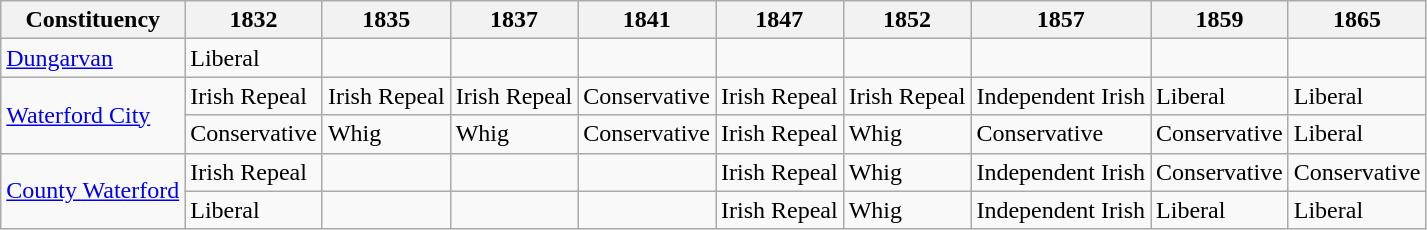<table class=wikitable sortable>
<tr>
<th>Constituency</th>
<th>1832</th>
<th>1835</th>
<th>1837</th>
<th>1841</th>
<th>1847</th>
<th>1852</th>
<th>1857</th>
<th>1859</th>
<th>1865</th>
</tr>
<tr>
<td><a href='#'>Dungarvan</a></td>
<td bgcolor=>Liberal</td>
<td></td>
<td></td>
<td></td>
<td></td>
<td></td>
<td></td>
<td></td>
<td></td>
</tr>
<tr>
<td rowspan=2><a href='#'>Waterford City</a></td>
<td bgcolor=>Irish Repeal</td>
<td bgcolor=>Irish Repeal</td>
<td bgcolor=>Irish Repeal</td>
<td bgcolor=>Conservative</td>
<td bgcolor=>Irish Repeal</td>
<td bgcolor=>Irish Repeal</td>
<td>Independent Irish</td>
<td bgcolor=>Liberal</td>
<td bgcolor=>Liberal</td>
</tr>
<tr>
<td bgcolor=>Conservative</td>
<td bgcolor=>Whig</td>
<td bgcolor=>Whig</td>
<td bgcolor=>Conservative</td>
<td bgcolor=>Irish Repeal</td>
<td bgcolor=>Whig</td>
<td bgcolor=>Conservative</td>
<td bgcolor=>Conservative</td>
<td bgcolor=>Liberal</td>
</tr>
<tr>
<td rowspan=2><a href='#'>County Waterford</a></td>
<td bgcolor=>Irish Repeal</td>
<td></td>
<td></td>
<td></td>
<td bgcolor=>Irish Repeal</td>
<td bgcolor=>Whig</td>
<td>Independent Irish</td>
<td bgcolor=>Conservative</td>
<td bgcolor=>Conservative</td>
</tr>
<tr>
<td bgcolor=>Liberal</td>
<td></td>
<td></td>
<td></td>
<td bgcolor=>Irish Repeal</td>
<td bgcolor=>Whig</td>
<td>Independent Irish</td>
<td bgcolor=>Liberal</td>
<td bgcolor=>Liberal</td>
</tr>
</table>
